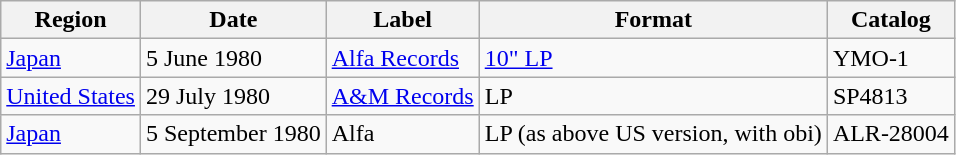<table class="wikitable">
<tr>
<th>Region</th>
<th>Date</th>
<th>Label</th>
<th>Format</th>
<th>Catalog</th>
</tr>
<tr>
<td><a href='#'>Japan</a></td>
<td>5 June 1980</td>
<td><a href='#'>Alfa Records</a></td>
<td><a href='#'>10" LP</a></td>
<td>YMO-1</td>
</tr>
<tr>
<td><a href='#'>United States</a></td>
<td>29 July 1980</td>
<td><a href='#'>A&M Records</a></td>
<td>LP</td>
<td>SP4813</td>
</tr>
<tr>
<td><a href='#'>Japan</a></td>
<td>5 September 1980</td>
<td>Alfa</td>
<td>LP (as above US version, with obi)</td>
<td>ALR-28004</td>
</tr>
</table>
